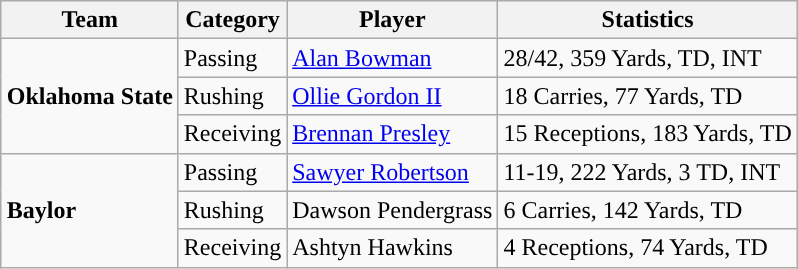<table class="wikitable" style="float: right;">
<tr>
<th>Team</th>
<th>Category</th>
<th>Player</th>
<th>Statistics</th>
</tr>
<tr>
<td rowspan=3><strong>Oklahoma State</strong></td>
<td>Passing</td>
<td><a href='#'>Alan Bowman</a></td>
<td>28/42, 359 Yards, TD, INT</td>
</tr>
<tr>
<td>Rushing</td>
<td><a href='#'>Ollie Gordon II</a></td>
<td>18 Carries, 77 Yards, TD</td>
</tr>
<tr>
<td>Receiving</td>
<td><a href='#'>Brennan Presley</a></td>
<td>15 Receptions, 183 Yards, TD</td>
</tr>
<tr>
<td rowspan=3><strong>Baylor</strong></td>
<td>Passing</td>
<td><a href='#'>Sawyer Robertson</a></td>
<td>11-19, 222 Yards, 3 TD, INT</td>
</tr>
<tr>
<td>Rushing</td>
<td>Dawson Pendergrass</td>
<td>6 Carries, 142 Yards, TD</td>
</tr>
<tr>
<td>Receiving</td>
<td>Ashtyn Hawkins</td>
<td>4 Receptions, 74 Yards, TD</td>
</tr>
</table>
